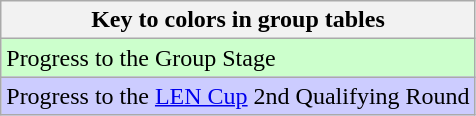<table class="wikitable" border="1">
<tr>
<th>Key to colors in group tables</th>
</tr>
<tr style="background:#cfc;">
<td>Progress to the Group Stage</td>
</tr>
<tr style="background:#ccf;">
<td>Progress to the <a href='#'>LEN Cup</a> 2nd Qualifying Round</td>
</tr>
</table>
